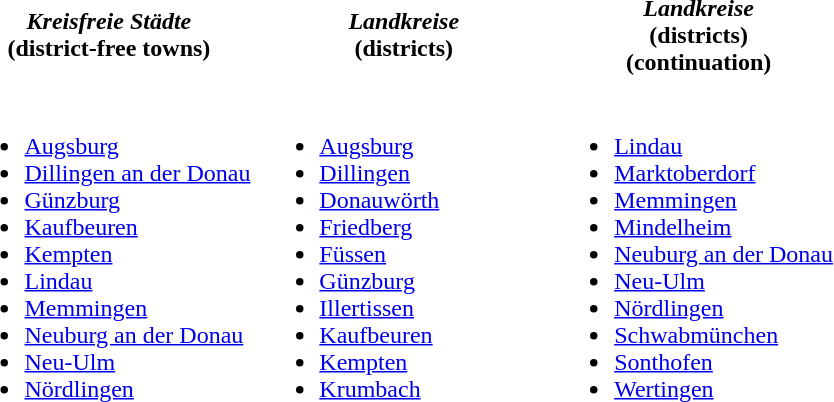<table>
<tr>
<th width=33%><em>Kreisfreie Städte</em><br>(district-free towns)</th>
<th width=33%><em>Landkreise</em><br>(districts)</th>
<th width=33%><em>Landkreise</em><br>(districts)<br>(continuation)</th>
</tr>
<tr valign=top>
<td><br><ul><li><a href='#'>Augsburg</a></li><li><a href='#'>Dillingen an der Donau</a></li><li><a href='#'>Günzburg</a></li><li><a href='#'>Kaufbeuren</a></li><li><a href='#'>Kempten</a></li><li><a href='#'>Lindau</a></li><li><a href='#'>Memmingen</a></li><li><a href='#'>Neuburg an der Donau</a></li><li><a href='#'>Neu-Ulm</a></li><li><a href='#'>Nördlingen</a></li></ul></td>
<td><br><ul><li><a href='#'>Augsburg</a></li><li><a href='#'>Dillingen</a></li><li><a href='#'>Donauwörth</a></li><li><a href='#'>Friedberg</a></li><li><a href='#'>Füssen</a></li><li><a href='#'>Günzburg</a></li><li><a href='#'>Illertissen</a></li><li><a href='#'>Kaufbeuren</a></li><li><a href='#'>Kempten</a></li><li><a href='#'>Krumbach</a></li></ul></td>
<td><br><ul><li><a href='#'>Lindau</a></li><li><a href='#'>Marktoberdorf</a></li><li><a href='#'>Memmingen</a></li><li><a href='#'>Mindelheim</a></li><li><a href='#'>Neuburg an der Donau</a></li><li><a href='#'>Neu-Ulm</a></li><li><a href='#'>Nördlingen</a></li><li><a href='#'>Schwabmünchen</a></li><li><a href='#'>Sonthofen</a></li><li><a href='#'>Wertingen</a></li></ul></td>
</tr>
</table>
